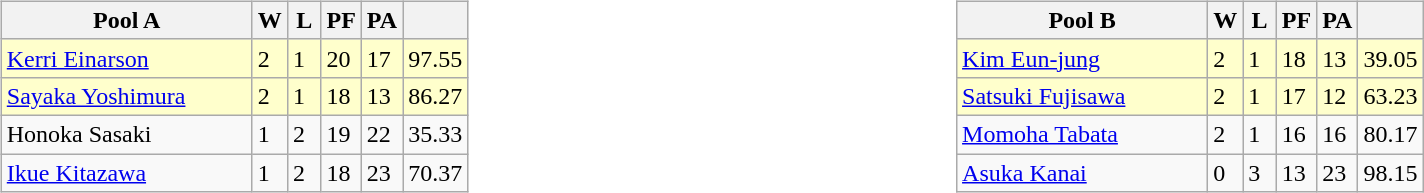<table>
<tr>
<td valign=top width=10%><br><table class=wikitable>
<tr>
<th width=160>Pool A</th>
<th width=15>W</th>
<th width=15>L</th>
<th width=15>PF</th>
<th width=15>PA</th>
<th width=20></th>
</tr>
<tr bgcolor=#ffffcc>
<td> <a href='#'>Kerri Einarson</a></td>
<td>2</td>
<td>1</td>
<td>20</td>
<td>17</td>
<td>97.55</td>
</tr>
<tr bgcolor=#ffffcc>
<td> <a href='#'>Sayaka Yoshimura</a></td>
<td>2</td>
<td>1</td>
<td>18</td>
<td>13</td>
<td>86.27</td>
</tr>
<tr>
<td> Honoka Sasaki</td>
<td>1</td>
<td>2</td>
<td>19</td>
<td>22</td>
<td>35.33</td>
</tr>
<tr>
<td> <a href='#'>Ikue Kitazawa</a></td>
<td>1</td>
<td>2</td>
<td>18</td>
<td>23</td>
<td>70.37</td>
</tr>
</table>
</td>
<td valign=top width=10%><br><table class=wikitable>
<tr>
<th width=160>Pool B</th>
<th width=15>W</th>
<th width=15>L</th>
<th width=15>PF</th>
<th width=15>PA</th>
<th width=20></th>
</tr>
<tr bgcolor=#ffffcc>
<td> <a href='#'>Kim Eun-jung</a></td>
<td>2</td>
<td>1</td>
<td>18</td>
<td>13</td>
<td>39.05</td>
</tr>
<tr bgcolor=#ffffcc>
<td> <a href='#'>Satsuki Fujisawa</a></td>
<td>2</td>
<td>1</td>
<td>17</td>
<td>12</td>
<td>63.23</td>
</tr>
<tr>
<td> <a href='#'>Momoha Tabata</a></td>
<td>2</td>
<td>1</td>
<td>16</td>
<td>16</td>
<td>80.17</td>
</tr>
<tr>
<td> <a href='#'>Asuka Kanai</a></td>
<td>0</td>
<td>3</td>
<td>13</td>
<td>23</td>
<td>98.15</td>
</tr>
</table>
</td>
</tr>
</table>
